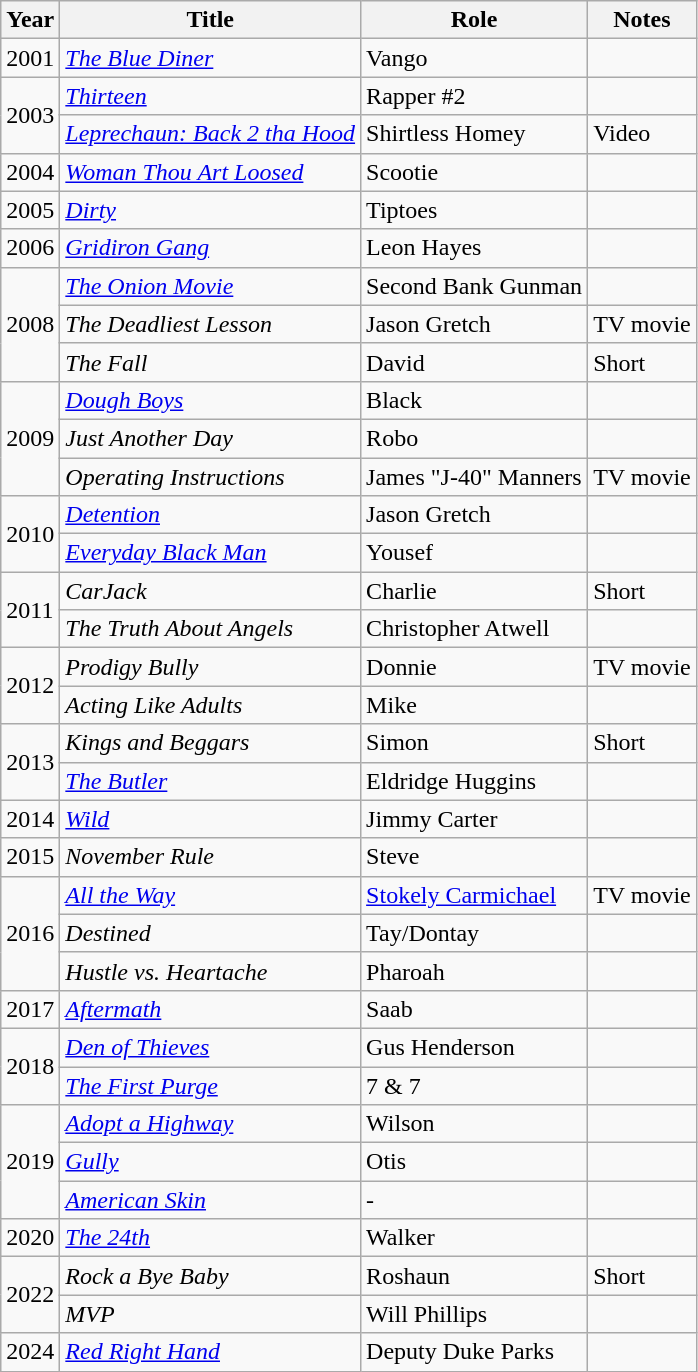<table class="wikitable plainrowheaders sortable" style="margin-right: 0;">
<tr>
<th>Year</th>
<th>Title</th>
<th>Role</th>
<th>Notes</th>
</tr>
<tr>
<td>2001</td>
<td><em><a href='#'>The Blue Diner</a></em></td>
<td>Vango</td>
<td></td>
</tr>
<tr>
<td rowspan=2>2003</td>
<td><em><a href='#'>Thirteen</a></em></td>
<td>Rapper #2</td>
<td></td>
</tr>
<tr>
<td><em><a href='#'>Leprechaun: Back 2 tha Hood</a></em></td>
<td>Shirtless Homey</td>
<td>Video</td>
</tr>
<tr>
<td>2004</td>
<td><em><a href='#'>Woman Thou Art Loosed</a></em></td>
<td>Scootie</td>
<td></td>
</tr>
<tr>
<td>2005</td>
<td><em><a href='#'>Dirty</a></em></td>
<td>Tiptoes</td>
<td></td>
</tr>
<tr>
<td>2006</td>
<td><em><a href='#'>Gridiron Gang</a></em></td>
<td>Leon Hayes</td>
<td></td>
</tr>
<tr>
<td rowspan=3>2008</td>
<td><em><a href='#'>The Onion Movie</a></em></td>
<td>Second Bank Gunman</td>
<td></td>
</tr>
<tr>
<td><em>The Deadliest Lesson</em></td>
<td>Jason Gretch</td>
<td>TV movie</td>
</tr>
<tr>
<td><em>The Fall</em></td>
<td>David</td>
<td>Short</td>
</tr>
<tr>
<td rowspan=3>2009</td>
<td><em><a href='#'>Dough Boys</a></em></td>
<td>Black</td>
<td></td>
</tr>
<tr>
<td><em>Just Another Day</em></td>
<td>Robo</td>
<td></td>
</tr>
<tr>
<td><em>Operating Instructions</em></td>
<td>James "J-40" Manners</td>
<td>TV movie</td>
</tr>
<tr>
<td rowspan=2>2010</td>
<td><em><a href='#'>Detention</a></em></td>
<td>Jason Gretch</td>
<td></td>
</tr>
<tr>
<td><em><a href='#'>Everyday Black Man</a></em></td>
<td>Yousef</td>
<td></td>
</tr>
<tr>
<td rowspan=2>2011</td>
<td><em>CarJack</em></td>
<td>Charlie</td>
<td>Short</td>
</tr>
<tr>
<td><em>The Truth About Angels</em></td>
<td>Christopher Atwell</td>
<td></td>
</tr>
<tr>
<td rowspan=2>2012</td>
<td><em>Prodigy Bully</em></td>
<td>Donnie</td>
<td>TV movie</td>
</tr>
<tr>
<td><em>Acting Like Adults</em></td>
<td>Mike</td>
<td></td>
</tr>
<tr>
<td rowspan=2>2013</td>
<td><em>Kings and Beggars</em></td>
<td>Simon</td>
<td>Short</td>
</tr>
<tr>
<td><em><a href='#'>The Butler</a></em></td>
<td>Eldridge Huggins</td>
<td></td>
</tr>
<tr>
<td>2014</td>
<td><em><a href='#'>Wild</a></em></td>
<td>Jimmy Carter</td>
<td></td>
</tr>
<tr>
<td>2015</td>
<td><em>November Rule</em></td>
<td>Steve</td>
<td></td>
</tr>
<tr>
<td rowspan=3>2016</td>
<td><em><a href='#'>All the Way</a></em></td>
<td><a href='#'>Stokely Carmichael</a></td>
<td>TV movie</td>
</tr>
<tr>
<td><em>Destined</em></td>
<td>Tay/Dontay</td>
<td></td>
</tr>
<tr>
<td><em>Hustle vs. Heartache</em></td>
<td>Pharoah</td>
<td></td>
</tr>
<tr>
<td>2017</td>
<td><em><a href='#'>Aftermath</a></em></td>
<td>Saab</td>
<td></td>
</tr>
<tr>
<td rowspan=2>2018</td>
<td><em><a href='#'>Den of Thieves</a></em></td>
<td>Gus Henderson</td>
<td></td>
</tr>
<tr>
<td><em><a href='#'>The First Purge</a></em></td>
<td>7 & 7</td>
<td></td>
</tr>
<tr>
<td rowspan=3>2019</td>
<td><em><a href='#'>Adopt a Highway</a></em></td>
<td>Wilson</td>
<td></td>
</tr>
<tr>
<td><em><a href='#'>Gully</a></em></td>
<td>Otis</td>
<td></td>
</tr>
<tr>
<td><em><a href='#'>American Skin</a></em></td>
<td>-</td>
<td></td>
</tr>
<tr>
<td>2020</td>
<td><em><a href='#'>The 24th</a></em></td>
<td>Walker</td>
<td></td>
</tr>
<tr>
<td rowspan=2>2022</td>
<td><em>Rock a Bye Baby</em></td>
<td>Roshaun</td>
<td>Short</td>
</tr>
<tr>
<td><em>MVP</em></td>
<td>Will Phillips</td>
<td></td>
</tr>
<tr>
<td>2024</td>
<td><em><a href='#'>Red Right Hand</a></em></td>
<td>Deputy Duke Parks</td>
<td></td>
</tr>
</table>
